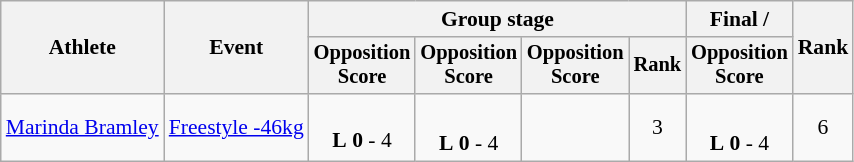<table class="wikitable" style="font-size:90%">
<tr>
<th rowspan=2>Athlete</th>
<th rowspan=2>Event</th>
<th colspan=4>Group stage</th>
<th>Final / </th>
<th rowspan=2>Rank</th>
</tr>
<tr style="font-size:95%">
<th>Opposition<br>Score</th>
<th>Opposition<br>Score</th>
<th>Opposition<br>Score</th>
<th>Rank</th>
<th>Opposition<br>Score</th>
</tr>
<tr align=center>
<td align=left><a href='#'>Marinda Bramley</a></td>
<td align=left><a href='#'>Freestyle -46kg</a></td>
<td> <br> <strong>L</strong> <strong>0</strong> - 4</td>
<td> <br> <strong>L</strong> <strong>0</strong> - 4 <sup></sup></td>
<td></td>
<td>3 </td>
<td> <br> <strong>L</strong> <strong>0</strong> - 4  <sup></sup></td>
<td>6</td>
</tr>
</table>
